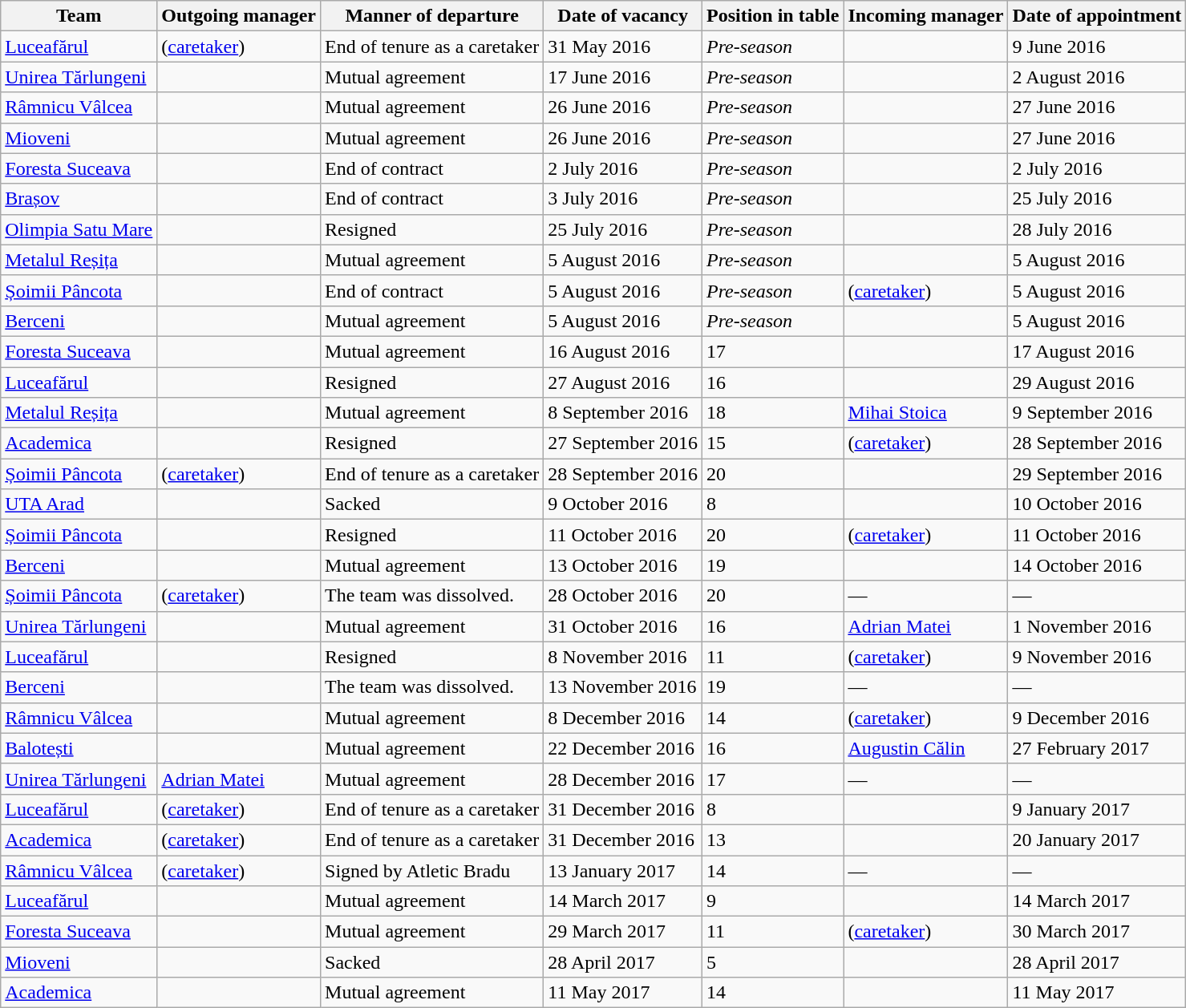<table class="wikitable sortable">
<tr>
<th>Team</th>
<th>Outgoing manager</th>
<th>Manner of departure</th>
<th>Date of vacancy</th>
<th>Position in table</th>
<th>Incoming manager</th>
<th>Date of appointment</th>
</tr>
<tr>
<td><a href='#'>Luceafărul</a></td>
<td>  (<a href='#'>caretaker</a>)</td>
<td>End of tenure as a caretaker</td>
<td>31 May 2016</td>
<td><em>Pre-season</em></td>
<td> </td>
<td>9 June 2016</td>
</tr>
<tr>
<td><a href='#'>Unirea Tărlungeni</a></td>
<td> </td>
<td>Mutual agreement</td>
<td>17 June 2016</td>
<td><em>Pre-season</em></td>
<td> </td>
<td>2 August 2016</td>
</tr>
<tr>
<td><a href='#'>Râmnicu Vâlcea</a></td>
<td> </td>
<td>Mutual agreement</td>
<td>26 June 2016</td>
<td><em>Pre-season</em></td>
<td> </td>
<td>27 June 2016</td>
</tr>
<tr>
<td><a href='#'>Mioveni</a></td>
<td> </td>
<td>Mutual agreement</td>
<td>26 June 2016</td>
<td><em>Pre-season</em></td>
<td> </td>
<td>27 June 2016</td>
</tr>
<tr>
<td><a href='#'>Foresta Suceava</a></td>
<td> </td>
<td>End of contract</td>
<td>2 July 2016</td>
<td><em>Pre-season</em></td>
<td> </td>
<td>2 July 2016</td>
</tr>
<tr>
<td><a href='#'>Brașov</a></td>
<td> </td>
<td>End of contract</td>
<td>3 July 2016</td>
<td><em>Pre-season</em></td>
<td> </td>
<td>25 July 2016</td>
</tr>
<tr>
<td><a href='#'>Olimpia Satu Mare</a></td>
<td> </td>
<td>Resigned</td>
<td>25 July 2016</td>
<td><em>Pre-season</em></td>
<td> </td>
<td>28 July 2016</td>
</tr>
<tr>
<td><a href='#'>Metalul Reșița</a></td>
<td> </td>
<td>Mutual agreement</td>
<td>5 August 2016</td>
<td><em>Pre-season</em></td>
<td> </td>
<td>5 August 2016</td>
</tr>
<tr>
<td><a href='#'>Șoimii Pâncota</a></td>
<td> </td>
<td>End of contract</td>
<td>5 August 2016</td>
<td><em>Pre-season</em></td>
<td>  (<a href='#'>caretaker</a>)</td>
<td>5 August 2016</td>
</tr>
<tr>
<td><a href='#'>Berceni</a></td>
<td> </td>
<td>Mutual agreement</td>
<td>5 August 2016</td>
<td><em>Pre-season</em></td>
<td> </td>
<td>5 August 2016</td>
</tr>
<tr>
<td><a href='#'>Foresta Suceava</a></td>
<td> </td>
<td>Mutual agreement</td>
<td>16 August 2016</td>
<td>17</td>
<td> </td>
<td>17 August 2016</td>
</tr>
<tr>
<td><a href='#'>Luceafărul</a></td>
<td> </td>
<td>Resigned</td>
<td>27 August 2016</td>
<td>16</td>
<td> </td>
<td>29 August 2016</td>
</tr>
<tr>
<td><a href='#'>Metalul Reșița</a></td>
<td> </td>
<td>Mutual agreement</td>
<td>8 September 2016</td>
<td>18</td>
<td> <a href='#'>Mihai Stoica</a></td>
<td>9 September 2016</td>
</tr>
<tr>
<td><a href='#'>Academica</a></td>
<td> </td>
<td>Resigned</td>
<td>27 September 2016</td>
<td>15</td>
<td>  (<a href='#'>caretaker</a>)</td>
<td>28 September 2016</td>
</tr>
<tr>
<td><a href='#'>Șoimii Pâncota</a></td>
<td>  (<a href='#'>caretaker</a>)</td>
<td>End of tenure as a caretaker</td>
<td>28 September 2016</td>
<td>20</td>
<td> </td>
<td>29 September 2016</td>
</tr>
<tr>
<td><a href='#'>UTA Arad</a></td>
<td> </td>
<td>Sacked</td>
<td>9 October 2016</td>
<td>8</td>
<td> </td>
<td>10 October 2016</td>
</tr>
<tr>
<td><a href='#'>Șoimii Pâncota</a></td>
<td> </td>
<td>Resigned</td>
<td>11 October 2016 </td>
<td>20</td>
<td>  (<a href='#'>caretaker</a>)</td>
<td>11 October 2016</td>
</tr>
<tr>
<td><a href='#'>Berceni</a></td>
<td> </td>
<td>Mutual agreement</td>
<td>13 October 2016</td>
<td>19</td>
<td> </td>
<td>14 October 2016</td>
</tr>
<tr>
<td><a href='#'>Șoimii Pâncota</a></td>
<td>  (<a href='#'>caretaker</a>)</td>
<td>The team was dissolved.</td>
<td>28 October 2016</td>
<td>20</td>
<td>—</td>
<td>—</td>
</tr>
<tr>
<td><a href='#'>Unirea Tărlungeni</a></td>
<td> </td>
<td>Mutual agreement</td>
<td>31 October 2016</td>
<td>16</td>
<td> <a href='#'>Adrian Matei</a></td>
<td>1 November 2016</td>
</tr>
<tr>
<td><a href='#'>Luceafărul</a></td>
<td> </td>
<td>Resigned</td>
<td>8 November 2016</td>
<td>11</td>
<td>  (<a href='#'>caretaker</a>)</td>
<td>9 November 2016</td>
</tr>
<tr>
<td><a href='#'>Berceni</a></td>
<td> </td>
<td>The team was dissolved.</td>
<td>13 November 2016</td>
<td>19</td>
<td>—</td>
<td>—</td>
</tr>
<tr>
<td><a href='#'>Râmnicu Vâlcea</a></td>
<td> </td>
<td>Mutual agreement</td>
<td>8 December 2016</td>
<td>14</td>
<td>  (<a href='#'>caretaker</a>)</td>
<td>9 December 2016</td>
</tr>
<tr>
<td><a href='#'>Balotești</a></td>
<td> </td>
<td>Mutual agreement</td>
<td>22 December 2016</td>
<td>16</td>
<td> <a href='#'>Augustin Călin</a></td>
<td>27 February 2017</td>
</tr>
<tr>
<td><a href='#'>Unirea Tărlungeni</a></td>
<td> <a href='#'>Adrian Matei</a></td>
<td>Mutual agreement</td>
<td>28 December 2016</td>
<td>17</td>
<td>—</td>
<td>—</td>
</tr>
<tr>
<td><a href='#'>Luceafărul</a></td>
<td>  (<a href='#'>caretaker</a>)</td>
<td>End of tenure as a caretaker</td>
<td>31 December 2016</td>
<td>8</td>
<td> </td>
<td>9 January 2017</td>
</tr>
<tr>
<td><a href='#'>Academica</a></td>
<td>  (<a href='#'>caretaker</a>)</td>
<td>End of tenure as a caretaker</td>
<td>31 December 2016</td>
<td>13</td>
<td> </td>
<td>20 January 2017</td>
</tr>
<tr>
<td><a href='#'>Râmnicu Vâlcea</a></td>
<td>  (<a href='#'>caretaker</a>)</td>
<td>Signed by Atletic Bradu</td>
<td>13 January 2017</td>
<td>14</td>
<td>—</td>
<td>—</td>
</tr>
<tr>
<td><a href='#'>Luceafărul</a></td>
<td> </td>
<td>Mutual agreement</td>
<td>14 March 2017</td>
<td>9</td>
<td> </td>
<td>14 March 2017</td>
</tr>
<tr>
<td><a href='#'>Foresta Suceava</a></td>
<td> </td>
<td>Mutual agreement</td>
<td>29 March 2017</td>
<td>11</td>
<td>  (<a href='#'>caretaker</a>)</td>
<td>30 March 2017</td>
</tr>
<tr>
<td><a href='#'>Mioveni</a></td>
<td> </td>
<td>Sacked</td>
<td>28 April 2017</td>
<td>5</td>
<td> </td>
<td>28 April 2017</td>
</tr>
<tr>
<td><a href='#'>Academica</a></td>
<td> </td>
<td>Mutual agreement</td>
<td>11 May 2017</td>
<td>14</td>
<td> </td>
<td>11 May 2017</td>
</tr>
</table>
